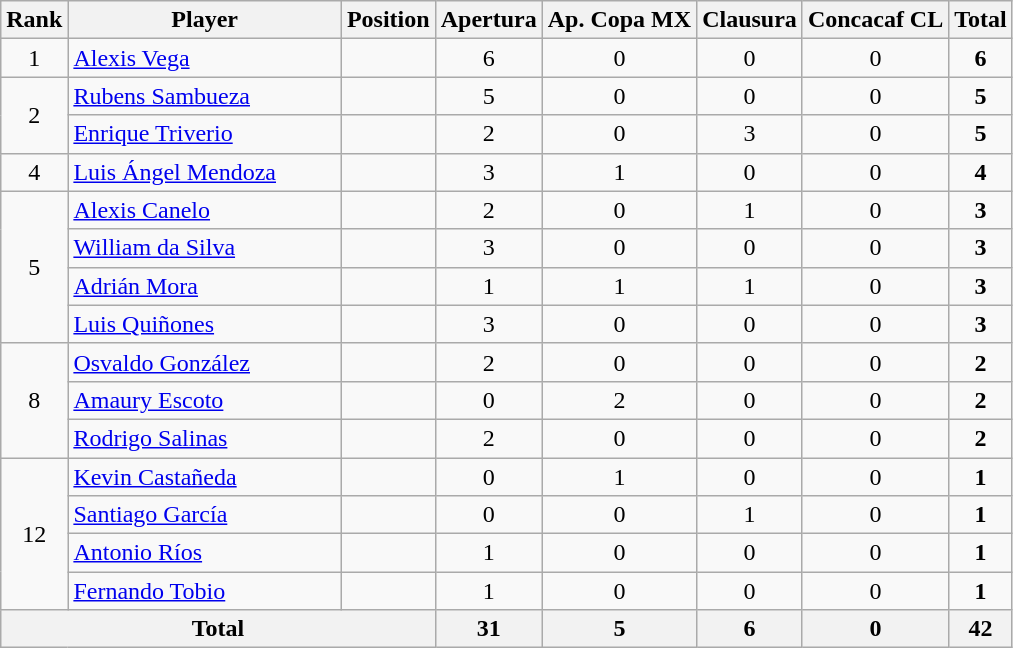<table class="wikitable">
<tr>
<th>Rank</th>
<th style="width:175px;">Player</th>
<th>Position</th>
<th>Apertura</th>
<th>Ap. Copa MX</th>
<th>Clausura</th>
<th>Concacaf CL</th>
<th>Total</th>
</tr>
<tr>
<td align=center>1</td>
<td> <a href='#'>Alexis Vega</a></td>
<td align=center></td>
<td align=center>6</td>
<td align=center>0</td>
<td align=center>0</td>
<td align=center>0</td>
<td align=center><strong>6</strong></td>
</tr>
<tr>
<td align=center rowspan=2>2</td>
<td> <a href='#'>Rubens Sambueza</a></td>
<td align=center></td>
<td align=center>5</td>
<td align=center>0</td>
<td align=center>0</td>
<td align=center>0</td>
<td align=center><strong>5</strong></td>
</tr>
<tr>
<td> <a href='#'>Enrique Triverio</a></td>
<td align=center></td>
<td align=center>2</td>
<td align=center>0</td>
<td align=center>3</td>
<td align=center>0</td>
<td align=center><strong>5</strong></td>
</tr>
<tr>
<td align=center>4</td>
<td> <a href='#'>Luis Ángel Mendoza</a></td>
<td align=center></td>
<td align=center>3</td>
<td align=center>1</td>
<td align=center>0</td>
<td align=center>0</td>
<td align=center><strong>4</strong></td>
</tr>
<tr>
<td align=center rowspan=4>5</td>
<td> <a href='#'>Alexis Canelo</a></td>
<td align=center></td>
<td align=center>2</td>
<td align=center>0</td>
<td align=center>1</td>
<td align=center>0</td>
<td align=center><strong>3</strong></td>
</tr>
<tr>
<td> <a href='#'>William da Silva</a></td>
<td align=center></td>
<td align=center>3</td>
<td align=center>0</td>
<td align=center>0</td>
<td align=center>0</td>
<td align=center><strong>3</strong></td>
</tr>
<tr>
<td> <a href='#'>Adrián Mora</a></td>
<td align=center></td>
<td align=center>1</td>
<td align=center>1</td>
<td align=center>1</td>
<td align=center>0</td>
<td align=center><strong>3</strong></td>
</tr>
<tr>
<td> <a href='#'>Luis Quiñones</a></td>
<td align=center></td>
<td align=center>3</td>
<td align=center>0</td>
<td align=center>0</td>
<td align=center>0</td>
<td align=center><strong>3</strong></td>
</tr>
<tr>
<td align=center rowspan=3>8</td>
<td> <a href='#'>Osvaldo González</a></td>
<td align=center></td>
<td align=center>2</td>
<td align=center>0</td>
<td align=center>0</td>
<td align=center>0</td>
<td align=center><strong>2</strong></td>
</tr>
<tr>
<td> <a href='#'>Amaury Escoto</a></td>
<td align=center></td>
<td align=center>0</td>
<td align=center>2</td>
<td align=center>0</td>
<td align=center>0</td>
<td align=center><strong>2</strong></td>
</tr>
<tr>
<td> <a href='#'>Rodrigo Salinas</a></td>
<td align=center></td>
<td align=center>2</td>
<td align=center>0</td>
<td align=center>0</td>
<td align=center>0</td>
<td align=center><strong>2</strong></td>
</tr>
<tr>
<td align=center rowspan=4>12</td>
<td> <a href='#'>Kevin Castañeda</a></td>
<td align=center></td>
<td align=center>0</td>
<td align=center>1</td>
<td align=center>0</td>
<td align=center>0</td>
<td align=center><strong>1</strong></td>
</tr>
<tr>
<td> <a href='#'>Santiago García</a></td>
<td align=center></td>
<td align=center>0</td>
<td align=center>0</td>
<td align=center>1</td>
<td align=center>0</td>
<td align=center><strong>1</strong></td>
</tr>
<tr>
<td> <a href='#'>Antonio Ríos</a></td>
<td align=center></td>
<td align=center>1</td>
<td align=center>0</td>
<td align=center>0</td>
<td align=center>0</td>
<td align=center><strong>1</strong></td>
</tr>
<tr>
<td> <a href='#'>Fernando Tobio</a></td>
<td align=center></td>
<td align=center>1</td>
<td align=center>0</td>
<td align=center>0</td>
<td align=center>0</td>
<td align=center><strong>1</strong></td>
</tr>
<tr>
<th align=center colspan=3>Total</th>
<th align=center>31</th>
<th align=center>5</th>
<th align=center>6</th>
<th align=center>0</th>
<th align=center>42</th>
</tr>
</table>
